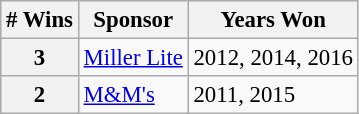<table class="wikitable" style="font-size: 95%;">
<tr>
<th># Wins</th>
<th>Sponsor</th>
<th>Years Won</th>
</tr>
<tr>
<th>3</th>
<td><a href='#'>Miller Lite</a></td>
<td>2012, 2014, 2016</td>
</tr>
<tr>
<th>2</th>
<td><a href='#'>M&M's</a></td>
<td>2011, 2015</td>
</tr>
</table>
